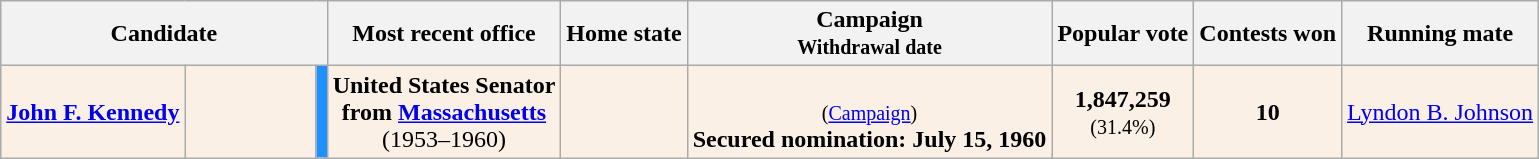<table class="sortable wikitable" style="text-align:center;">
<tr>
<th colspan="3">Candidate</th>
<th class="unsortable">Most recent office</th>
<th>Home state</th>
<th data-sort-type="date">Campaign<br><small>Withdrawal date</small></th>
<th>Popular vote</th>
<th>Contests won</th>
<th>Running mate</th>
</tr>
<tr style="background:linen;">
<th style="background:linen;" scope="row" data-sort-=""><a href='#'>John F. Kennedy</a></th>
<td style="min-width:80px;"></td>
<td style="background:#1E90FF;"></td>
<td><strong>United States Senator</strong><br><strong>from <a href='#'>Massachusetts</a></strong><br>(1953–1960)</td>
<td></td>
<td data-sort-value="0"><br><small>(<a href='#'>Campaign</a>)</small><br><strong>Secured nomination:</strong> <strong>July 15, 1960</strong></td>
<td data-sort-value="1,847,259"><strong>1,847,259</strong><br><small>(31.4%)</small></td>
<td data-sort-value="10"><strong>10</strong></td>
<td><a href='#'>Lyndon B. Johnson</a></td>
</tr>
</table>
